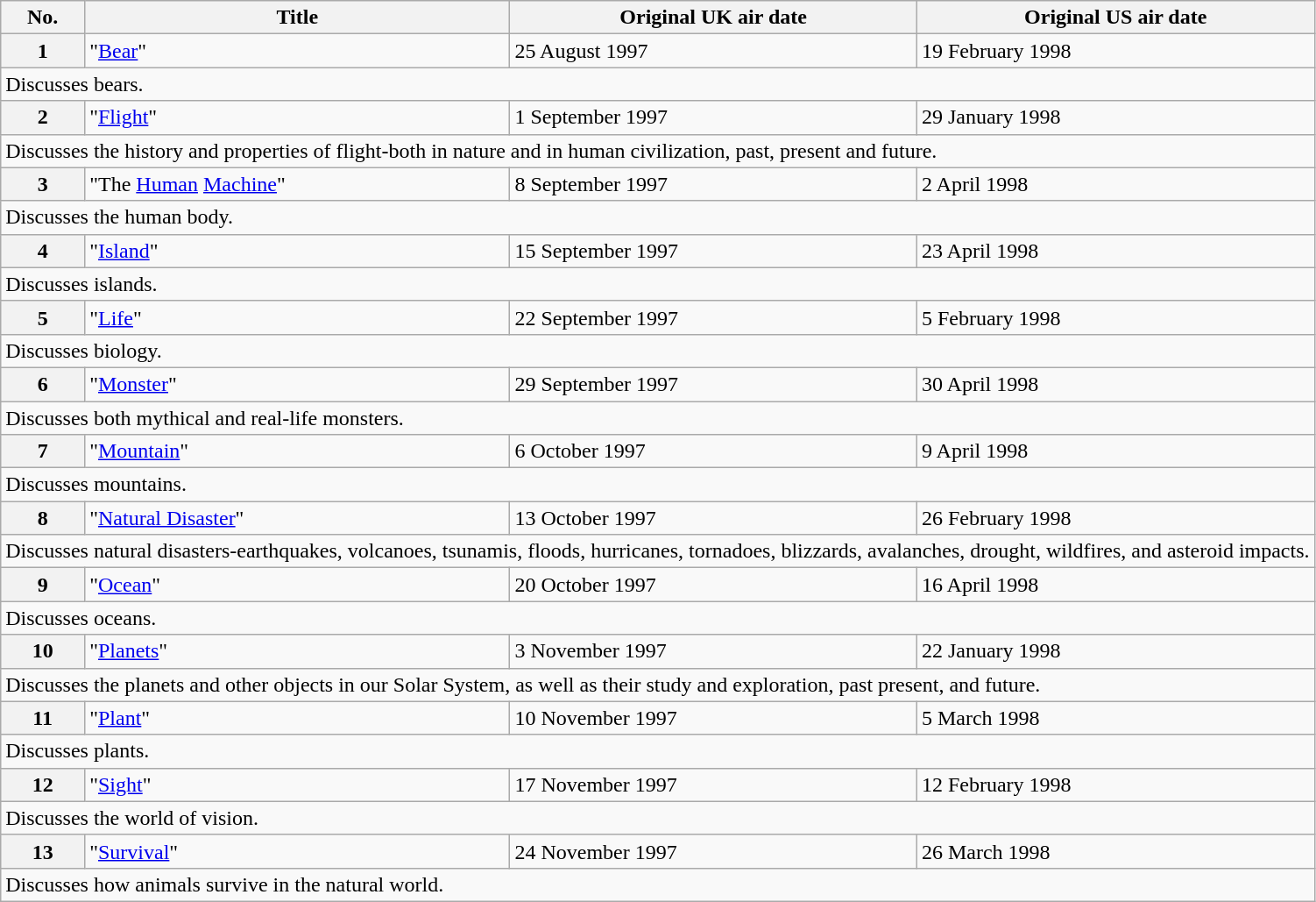<table class="wikitable">
<tr>
<th><abbr>No.</abbr></th>
<th>Title</th>
<th>Original UK air date</th>
<th>Original US air date</th>
</tr>
<tr>
<th rowspan="1">1</th>
<td rowspan="1">"<a href='#'>Bear</a>"</td>
<td>25 August 1997</td>
<td>19 February 1998</td>
</tr>
<tr>
<td colspan="5">Discusses bears.</td>
</tr>
<tr>
<th rowspan="1">2</th>
<td rowspan="1">"<a href='#'>Flight</a>"</td>
<td>1 September 1997</td>
<td>29 January 1998</td>
</tr>
<tr>
<td colspan="5">Discusses the history and properties of flight-both in nature and in human civilization, past, present and future.</td>
</tr>
<tr>
<th rowspan="1">3</th>
<td rowspan="1">"The <a href='#'>Human</a> <a href='#'>Machine</a>"</td>
<td>8 September 1997</td>
<td>2 April 1998</td>
</tr>
<tr>
<td colspan="5">Discusses the human body.</td>
</tr>
<tr>
<th rowspan="1">4</th>
<td rowspan="1">"<a href='#'>Island</a>"</td>
<td>15 September 1997</td>
<td>23 April 1998</td>
</tr>
<tr>
<td colspan="5">Discusses islands.</td>
</tr>
<tr>
<th rowspan="1">5</th>
<td rowspan="1">"<a href='#'>Life</a>"</td>
<td>22 September 1997</td>
<td>5 February 1998</td>
</tr>
<tr>
<td colspan="5">Discusses biology.</td>
</tr>
<tr>
<th rowspan="1">6</th>
<td rowspan="1">"<a href='#'>Monster</a>"</td>
<td>29 September 1997</td>
<td>30 April 1998</td>
</tr>
<tr>
<td colspan="5">Discusses both mythical and real-life monsters.</td>
</tr>
<tr>
<th rowspan="1">7</th>
<td rowspan="1">"<a href='#'>Mountain</a>"</td>
<td>6 October 1997</td>
<td>9 April 1998</td>
</tr>
<tr>
<td colspan="5">Discusses mountains.</td>
</tr>
<tr>
<th rowspan="1">8</th>
<td rowspan="1">"<a href='#'>Natural Disaster</a>"</td>
<td>13 October 1997</td>
<td>26 February 1998</td>
</tr>
<tr>
<td colspan="5">Discusses natural disasters-earthquakes, volcanoes, tsunamis, floods, hurricanes, tornadoes, blizzards, avalanches, drought, wildfires, and asteroid impacts.</td>
</tr>
<tr>
<th rowspan="1">9</th>
<td rowspan="1">"<a href='#'>Ocean</a>"</td>
<td>20 October 1997</td>
<td>16 April 1998</td>
</tr>
<tr>
<td colspan="5">Discusses oceans.</td>
</tr>
<tr>
<th rowspan="1">10</th>
<td rowspan="1">"<a href='#'>Planets</a>"</td>
<td>3 November 1997</td>
<td>22 January 1998</td>
</tr>
<tr>
<td colspan="5">Discusses the planets and other objects in our Solar System, as well as their study and exploration, past present, and future.</td>
</tr>
<tr>
<th rowspan="1">11</th>
<td rowspan="1">"<a href='#'>Plant</a>"</td>
<td>10 November 1997</td>
<td>5 March 1998</td>
</tr>
<tr>
<td colspan="5">Discusses plants.</td>
</tr>
<tr>
<th rowspan="1">12</th>
<td rowspan="1">"<a href='#'>Sight</a>"</td>
<td>17 November 1997</td>
<td>12 February 1998</td>
</tr>
<tr>
<td colspan="5">Discusses the world of vision.</td>
</tr>
<tr>
<th rowspan="1">13</th>
<td rowspan="1">"<a href='#'>Survival</a>"</td>
<td>24 November 1997</td>
<td>26 March 1998</td>
</tr>
<tr>
<td colspan="5">Discusses how animals survive in the natural world.</td>
</tr>
</table>
